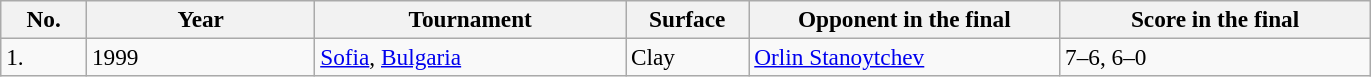<table class="sortable wikitable" style=font-size:97%>
<tr>
<th width=50>No.</th>
<th width=145>Year</th>
<th width=200>Tournament</th>
<th width=75>Surface</th>
<th width=200>Opponent in the final</th>
<th width=200>Score in the final</th>
</tr>
<tr>
<td>1.</td>
<td>1999</td>
<td> <a href='#'>Sofia</a>, <a href='#'>Bulgaria</a></td>
<td>Clay</td>
<td> <a href='#'>Orlin Stanoytchev</a></td>
<td>7–6, 6–0</td>
</tr>
</table>
